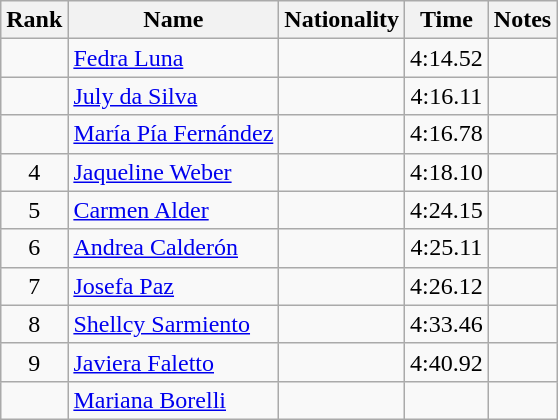<table class="wikitable sortable" style="text-align:center">
<tr>
<th>Rank</th>
<th>Name</th>
<th>Nationality</th>
<th>Time</th>
<th>Notes</th>
</tr>
<tr>
<td></td>
<td align=left><a href='#'>Fedra Luna</a></td>
<td align=left></td>
<td>4:14.52</td>
<td></td>
</tr>
<tr>
<td></td>
<td align=left><a href='#'>July da Silva</a></td>
<td align=left></td>
<td>4:16.11</td>
<td></td>
</tr>
<tr>
<td></td>
<td align=left><a href='#'>María Pía Fernández</a></td>
<td align=left></td>
<td>4:16.78</td>
<td></td>
</tr>
<tr>
<td>4</td>
<td align=left><a href='#'>Jaqueline Weber</a></td>
<td align=left></td>
<td>4:18.10</td>
<td></td>
</tr>
<tr>
<td>5</td>
<td align=left><a href='#'>Carmen Alder</a></td>
<td align=left></td>
<td>4:24.15</td>
<td></td>
</tr>
<tr>
<td>6</td>
<td align=left><a href='#'>Andrea Calderón</a></td>
<td align=left></td>
<td>4:25.11</td>
<td></td>
</tr>
<tr>
<td>7</td>
<td align=left><a href='#'>Josefa Paz</a></td>
<td align=left></td>
<td>4:26.12</td>
<td></td>
</tr>
<tr>
<td>8</td>
<td align=left><a href='#'>Shellcy Sarmiento</a></td>
<td align=left></td>
<td>4:33.46</td>
<td></td>
</tr>
<tr>
<td>9</td>
<td align=left><a href='#'>Javiera Faletto</a></td>
<td align=left></td>
<td>4:40.92</td>
<td></td>
</tr>
<tr>
<td></td>
<td align=left><a href='#'>Mariana Borelli</a></td>
<td align=left></td>
<td></td>
<td></td>
</tr>
</table>
